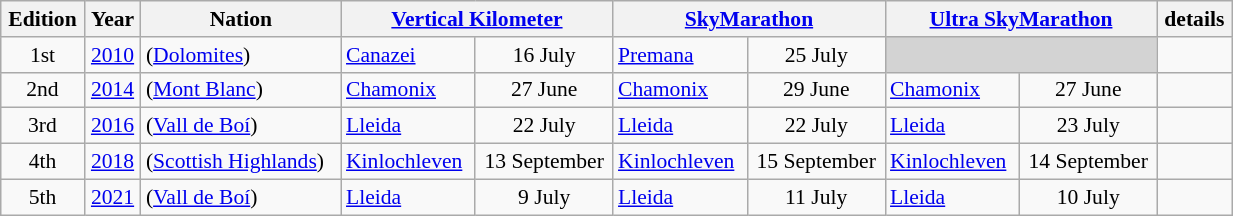<table class="wikitable" style="width:65%; font-size:90%; text-align:center;">
<tr>
<th>Edition</th>
<th>Year</th>
<th>Nation</th>
<th colspan=2><a href='#'>Vertical Kilometer</a></th>
<th colspan=2><a href='#'>SkyMarathon</a></th>
<th colspan=2><a href='#'>Ultra SkyMarathon</a></th>
<th>details</th>
</tr>
<tr>
<td>1st</td>
<td><a href='#'>2010</a></td>
<td align=left> (<a href='#'>Dolomites</a>)</td>
<td align=left><a href='#'>Canazei</a></td>
<td>16 July</td>
<td align=left><a href='#'>Premana</a></td>
<td>25 July</td>
<td colspan=2 bgcolor=lightgrey></td>
<td></td>
</tr>
<tr>
<td>2nd</td>
<td><a href='#'>2014</a></td>
<td align=left> (<a href='#'>Mont Blanc</a>)</td>
<td align=left><a href='#'>Chamonix</a></td>
<td>27 June</td>
<td align=left><a href='#'>Chamonix</a></td>
<td>29 June</td>
<td align=left><a href='#'>Chamonix</a></td>
<td>27 June</td>
<td></td>
</tr>
<tr>
<td>3rd</td>
<td><a href='#'>2016</a></td>
<td align=left> (<a href='#'>Vall de Boí</a>)</td>
<td align=left><a href='#'>Lleida</a></td>
<td>22 July</td>
<td align=left><a href='#'>Lleida</a></td>
<td>22 July</td>
<td align=left><a href='#'>Lleida</a></td>
<td>23 July</td>
<td></td>
</tr>
<tr>
<td>4th</td>
<td><a href='#'>2018</a></td>
<td align=left> (<a href='#'>Scottish Highlands</a>)</td>
<td align=left><a href='#'>Kinlochleven</a></td>
<td>13 September</td>
<td align=left><a href='#'>Kinlochleven</a></td>
<td>15 September</td>
<td align=left><a href='#'>Kinlochleven</a></td>
<td>14 September</td>
<td></td>
</tr>
<tr>
<td>5th</td>
<td><a href='#'>2021</a></td>
<td align=left> (<a href='#'>Vall de Boí</a>)</td>
<td align=left><a href='#'>Lleida</a></td>
<td>9 July</td>
<td align=left><a href='#'>Lleida</a></td>
<td>11 July</td>
<td align=left><a href='#'>Lleida</a></td>
<td>10 July</td>
<td></td>
</tr>
</table>
